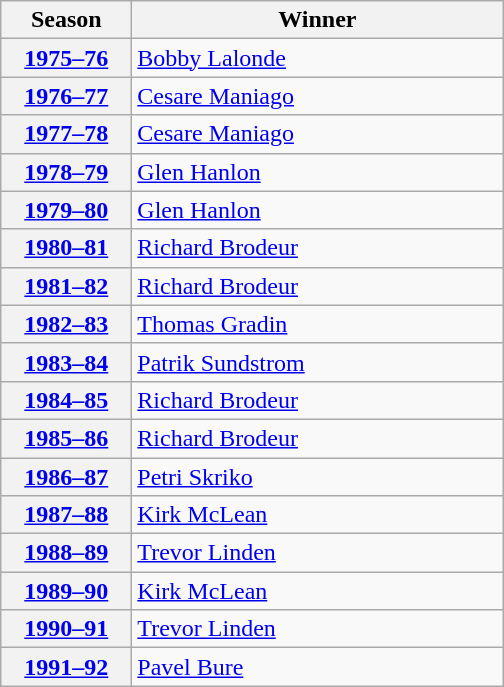<table class="wikitable">
<tr>
<th scope="col" style="width:5em">Season</th>
<th scope="col" style="width:15em">Winner</th>
</tr>
<tr>
<th scope="row"><a href='#'>1975–76</a></th>
<td><a href='#'>Bobby Lalonde</a></td>
</tr>
<tr>
<th scope="row"><a href='#'>1976–77</a></th>
<td><a href='#'>Cesare Maniago</a></td>
</tr>
<tr>
<th scope="row"><a href='#'>1977–78</a></th>
<td><a href='#'>Cesare Maniago</a></td>
</tr>
<tr>
<th scope="row"><a href='#'>1978–79</a></th>
<td><a href='#'>Glen Hanlon</a></td>
</tr>
<tr>
<th scope="row"><a href='#'>1979–80</a></th>
<td><a href='#'>Glen Hanlon</a></td>
</tr>
<tr>
<th scope="row"><a href='#'>1980–81</a></th>
<td><a href='#'>Richard Brodeur</a></td>
</tr>
<tr>
<th scope="row"><a href='#'>1981–82</a></th>
<td><a href='#'>Richard Brodeur</a></td>
</tr>
<tr>
<th scope="row"><a href='#'>1982–83</a></th>
<td><a href='#'>Thomas Gradin</a></td>
</tr>
<tr>
<th scope="row"><a href='#'>1983–84</a></th>
<td><a href='#'>Patrik Sundstrom</a></td>
</tr>
<tr>
<th scope="row"><a href='#'>1984–85</a></th>
<td><a href='#'>Richard Brodeur</a></td>
</tr>
<tr>
<th scope="row"><a href='#'>1985–86</a></th>
<td><a href='#'>Richard Brodeur</a></td>
</tr>
<tr>
<th scope="row"><a href='#'>1986–87</a></th>
<td><a href='#'>Petri Skriko</a></td>
</tr>
<tr>
<th scope="row"><a href='#'>1987–88</a></th>
<td><a href='#'>Kirk McLean</a></td>
</tr>
<tr>
<th scope="row"><a href='#'>1988–89</a></th>
<td><a href='#'>Trevor Linden</a></td>
</tr>
<tr>
<th scope="row"><a href='#'>1989–90</a></th>
<td><a href='#'>Kirk McLean</a></td>
</tr>
<tr>
<th scope="row"><a href='#'>1990–91</a></th>
<td><a href='#'>Trevor Linden</a></td>
</tr>
<tr>
<th scope="row"><a href='#'>1991–92</a></th>
<td><a href='#'>Pavel Bure</a></td>
</tr>
</table>
